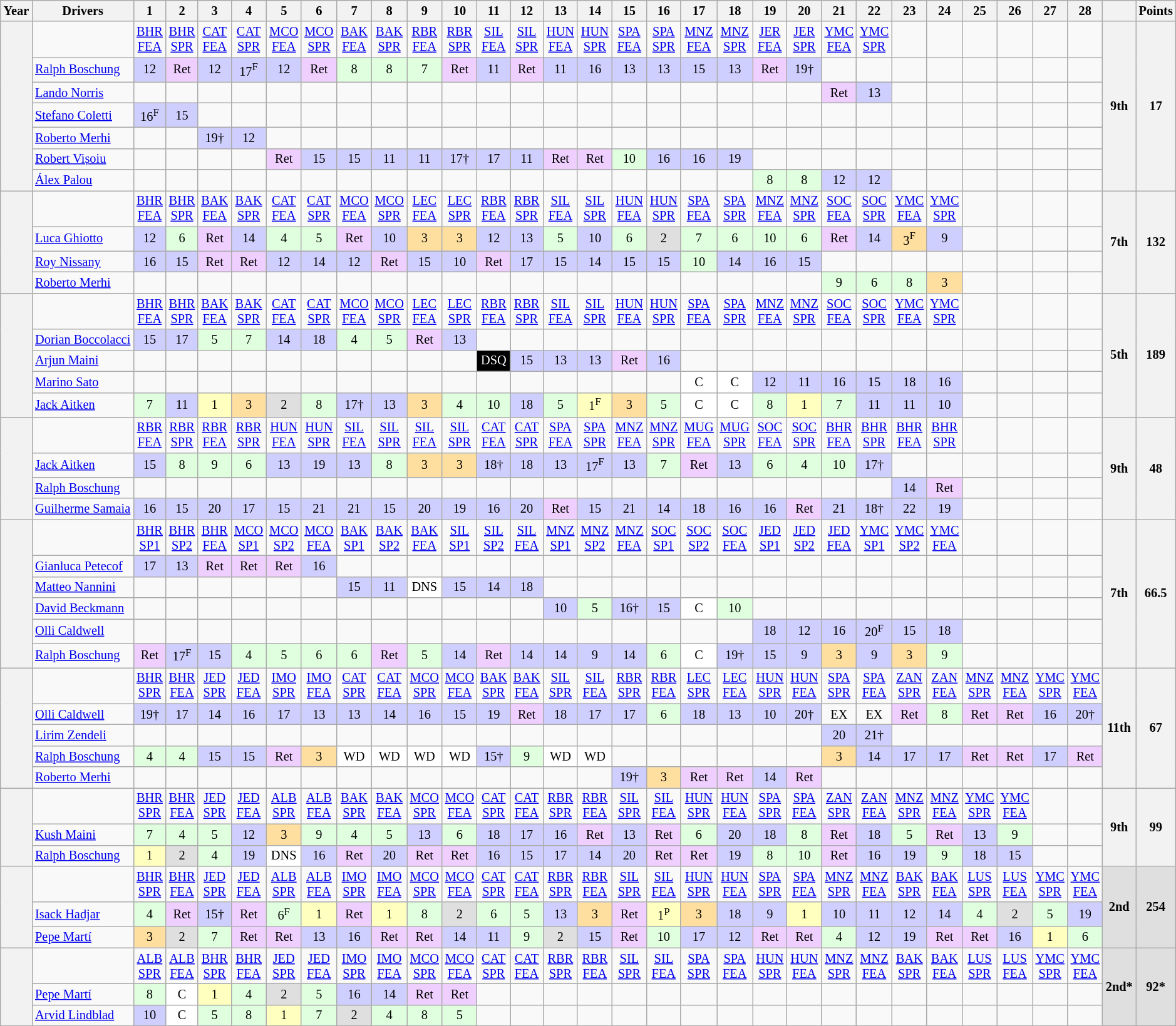<table class="wikitable" style="text-align:center; font-size:85%;">
<tr>
<th>Year</th>
<th>Drivers</th>
<th>1</th>
<th>2</th>
<th>3</th>
<th>4</th>
<th>5</th>
<th>6</th>
<th>7</th>
<th>8</th>
<th>9</th>
<th>10</th>
<th>11</th>
<th>12</th>
<th>13</th>
<th>14</th>
<th>15</th>
<th>16</th>
<th>17</th>
<th>18</th>
<th>19</th>
<th>20</th>
<th>21</th>
<th>22</th>
<th>23</th>
<th>24</th>
<th>25</th>
<th>26</th>
<th>27</th>
<th>28</th>
<th></th>
<th>Points</th>
</tr>
<tr>
<th rowspan=7></th>
<td></td>
<td><a href='#'>BHR<br>FEA</a></td>
<td><a href='#'>BHR<br>SPR</a></td>
<td><a href='#'>CAT<br>FEA</a></td>
<td><a href='#'>CAT<br>SPR</a></td>
<td><a href='#'>MCO<br>FEA</a></td>
<td><a href='#'>MCO<br>SPR</a></td>
<td><a href='#'>BAK<br>FEA</a></td>
<td><a href='#'>BAK<br>SPR</a></td>
<td><a href='#'>RBR<br>FEA</a></td>
<td><a href='#'>RBR<br>SPR</a></td>
<td><a href='#'>SIL<br>FEA</a></td>
<td><a href='#'>SIL<br>SPR</a></td>
<td><a href='#'>HUN<br>FEA</a></td>
<td><a href='#'>HUN<br>SPR</a></td>
<td><a href='#'>SPA<br>FEA</a></td>
<td><a href='#'>SPA<br>SPR</a></td>
<td><a href='#'>MNZ<br>FEA</a></td>
<td><a href='#'>MNZ<br>SPR</a></td>
<td><a href='#'>JER<br>FEA</a></td>
<td><a href='#'>JER<br>SPR</a></td>
<td><a href='#'>YMC<br>FEA</a></td>
<td><a href='#'>YMC<br>SPR</a></td>
<td></td>
<td></td>
<td></td>
<td></td>
<td></td>
<td></td>
<th rowspan=7>9th</th>
<th rowspan=7>17</th>
</tr>
<tr>
<td align=left> <a href='#'>Ralph Boschung</a></td>
<td style="background:#CFCFFF;">12</td>
<td style="background:#EFCFFF;">Ret</td>
<td style="background:#CFCFFF;">12</td>
<td style="background:#CFCFFF;">17<span><sup>F</sup></span></td>
<td style="background:#CFCFFF;">12</td>
<td style="background:#EFCFFF;">Ret</td>
<td style="background:#DFFFDF;">8</td>
<td style="background:#DFFFDF;">8</td>
<td style="background:#DFFFDF;">7</td>
<td style="background:#EFCFFF;">Ret</td>
<td style="background:#CFCFFF;">11</td>
<td style="background:#EFCFFF;">Ret</td>
<td style="background:#CFCFFF;">11</td>
<td style="background:#CFCFFF;">16</td>
<td style="background:#CFCFFF;">13</td>
<td style="background:#CFCFFF;">13</td>
<td style="background:#CFCFFF;">15</td>
<td style="background:#CFCFFF;">13</td>
<td style="background:#EFCFFF;">Ret</td>
<td style="background:#CFCFFF;">19†</td>
<td></td>
<td></td>
<td></td>
<td></td>
<td></td>
<td></td>
<td></td>
<td></td>
</tr>
<tr>
<td align=left> <a href='#'>Lando Norris</a></td>
<td></td>
<td></td>
<td></td>
<td></td>
<td></td>
<td></td>
<td></td>
<td></td>
<td></td>
<td></td>
<td></td>
<td></td>
<td></td>
<td></td>
<td></td>
<td></td>
<td></td>
<td></td>
<td></td>
<td></td>
<td style="background:#EFCFFF;">Ret</td>
<td style="background:#CFCFFF;">13</td>
<td></td>
<td></td>
<td></td>
<td></td>
<td></td>
<td></td>
</tr>
<tr>
<td align=left> <a href='#'>Stefano Coletti</a></td>
<td style="background:#CFCFFF;">16<span><sup>F</sup></span></td>
<td style="background:#CFCFFF;">15</td>
<td></td>
<td></td>
<td></td>
<td></td>
<td></td>
<td></td>
<td></td>
<td></td>
<td></td>
<td></td>
<td></td>
<td></td>
<td></td>
<td></td>
<td></td>
<td></td>
<td></td>
<td></td>
<td></td>
<td></td>
<td></td>
<td></td>
<td></td>
<td></td>
<td></td>
<td></td>
</tr>
<tr>
<td align=left> <a href='#'>Roberto Merhi</a></td>
<td></td>
<td></td>
<td style="background:#CFCFFF;">19†</td>
<td style="background:#CFCFFF;">12</td>
<td></td>
<td></td>
<td></td>
<td></td>
<td></td>
<td></td>
<td></td>
<td></td>
<td></td>
<td></td>
<td></td>
<td></td>
<td></td>
<td></td>
<td></td>
<td></td>
<td></td>
<td></td>
<td></td>
<td></td>
<td></td>
<td></td>
<td></td>
<td></td>
</tr>
<tr>
<td align=left> <a href='#'>Robert Vișoiu</a></td>
<td></td>
<td></td>
<td></td>
<td></td>
<td style="background:#EFCFFF;">Ret</td>
<td style="background:#CFCFFF;">15</td>
<td style="background:#CFCFFF;">15</td>
<td style="background:#CFCFFF;">11</td>
<td style="background:#CFCFFF;">11</td>
<td style="background:#CFCFFF;">17†</td>
<td style="background:#CFCFFF;">17</td>
<td style="background:#CFCFFF;">11</td>
<td style="background:#EFCFFF;">Ret</td>
<td style="background:#EFCFFF;">Ret</td>
<td style="background:#DFFFDF;">10</td>
<td style="background:#CFCFFF;">16</td>
<td style="background:#CFCFFF;">16</td>
<td style="background:#CFCFFF;">19</td>
<td></td>
<td></td>
<td></td>
<td></td>
<td></td>
<td></td>
<td></td>
<td></td>
<td></td>
<td></td>
</tr>
<tr>
<td align=left> <a href='#'>Álex Palou</a></td>
<td></td>
<td></td>
<td></td>
<td></td>
<td></td>
<td></td>
<td></td>
<td></td>
<td></td>
<td></td>
<td></td>
<td></td>
<td></td>
<td></td>
<td></td>
<td></td>
<td></td>
<td></td>
<td style="background:#DFFFDF;">8</td>
<td style="background:#DFFFDF;">8</td>
<td style="background:#CFCFFF;">12</td>
<td style="background:#CFCFFF;">12</td>
<td></td>
<td></td>
<td></td>
<td></td>
<td></td>
<td></td>
</tr>
<tr>
<th rowspan=4></th>
<td></td>
<td><a href='#'>BHR<br>FEA</a></td>
<td><a href='#'>BHR<br>SPR</a></td>
<td><a href='#'>BAK<br>FEA</a></td>
<td><a href='#'>BAK<br>SPR</a></td>
<td><a href='#'>CAT<br>FEA</a></td>
<td><a href='#'>CAT<br>SPR</a></td>
<td><a href='#'>MCO<br>FEA</a></td>
<td><a href='#'>MCO<br>SPR</a></td>
<td><a href='#'>LEC<br>FEA</a></td>
<td><a href='#'>LEC<br>SPR</a></td>
<td><a href='#'>RBR<br>FEA</a></td>
<td><a href='#'>RBR<br>SPR</a></td>
<td><a href='#'>SIL<br>FEA</a></td>
<td><a href='#'>SIL<br>SPR</a></td>
<td><a href='#'>HUN<br>FEA</a></td>
<td><a href='#'>HUN<br>SPR</a></td>
<td><a href='#'>SPA<br>FEA</a></td>
<td><a href='#'>SPA<br>SPR</a></td>
<td><a href='#'>MNZ<br>FEA</a></td>
<td><a href='#'>MNZ<br>SPR</a></td>
<td><a href='#'>SOC<br>FEA</a></td>
<td><a href='#'>SOC<br>SPR</a></td>
<td><a href='#'>YMC<br>FEA</a></td>
<td><a href='#'>YMC<br>SPR</a></td>
<td></td>
<td></td>
<td></td>
<td></td>
<th rowspan=4>7th</th>
<th rowspan=4>132</th>
</tr>
<tr>
<td align=left> <a href='#'>Luca Ghiotto</a></td>
<td style="background:#CFCFFF;">12</td>
<td style="background:#DFFFDF;">6</td>
<td style="background:#EFCFFF;">Ret</td>
<td style="background:#CFCFFF;">14</td>
<td style="background:#DFFFDF;">4</td>
<td style="background:#DFFFDF;">5</td>
<td style="background:#EFCFFF;">Ret</td>
<td style="background:#CFCFFF;">10</td>
<td style="background:#FFDF9F;">3</td>
<td style="background:#FFDF9F;">3</td>
<td style="background:#CFCFFF;">12</td>
<td style="background:#CFCFFF;">13</td>
<td style="background:#DFFFDF;">5</td>
<td style="background:#CFCFFF;">10</td>
<td style="background:#DFFFDF;">6</td>
<td style="background:#DFDFDF;">2</td>
<td style="background:#DFFFDF;">7</td>
<td style="background:#DFFFDF;">6</td>
<td style="background:#DFFFDF;">10</td>
<td style="background:#DFFFDF;">6</td>
<td style="background:#EFCFFF;">Ret</td>
<td style="background:#CFCFFF;">14</td>
<td style="background:#FFDF9F;">3<span><sup>F</sup></span></td>
<td style="background:#CFCFFF;">9</td>
<td></td>
<td></td>
<td></td>
<td></td>
</tr>
<tr>
<td align=left> <a href='#'>Roy Nissany</a></td>
<td style="background:#CFCFFF;">16</td>
<td style="background:#CFCFFF;">15</td>
<td style="background:#EFCFFF;">Ret</td>
<td style="background:#EFCFFF;">Ret</td>
<td style="background:#CFCFFF;">12</td>
<td style="background:#CFCFFF;">14</td>
<td style="background:#CFCFFF;">12</td>
<td style="background:#EFCFFF;">Ret</td>
<td style="background:#CFCFFF;">15</td>
<td style="background:#CFCFFF;">10</td>
<td style="background:#EFCFFF;">Ret</td>
<td style="background:#CFCFFF;">17</td>
<td style="background:#CFCFFF;">15</td>
<td style="background:#CFCFFF;">14</td>
<td style="background:#CFCFFF;">15</td>
<td style="background:#CFCFFF;">15</td>
<td style="background:#DFFFDF;">10</td>
<td style="background:#CFCFFF;">14</td>
<td style="background:#CFCFFF;">16</td>
<td style="background:#CFCFFF;">15</td>
<td></td>
<td></td>
<td></td>
<td></td>
<td></td>
<td></td>
<td></td>
<td></td>
</tr>
<tr>
<td align=left> <a href='#'>Roberto Merhi</a></td>
<td></td>
<td></td>
<td></td>
<td></td>
<td></td>
<td></td>
<td></td>
<td></td>
<td></td>
<td></td>
<td></td>
<td></td>
<td></td>
<td></td>
<td></td>
<td></td>
<td></td>
<td></td>
<td></td>
<td></td>
<td style="background:#DFFFDF;">9</td>
<td style="background:#DFFFDF;">6</td>
<td style="background:#DFFFDF;">8</td>
<td style="background:#FFDF9F;">3</td>
<td></td>
<td></td>
<td></td>
<td></td>
</tr>
<tr>
<th rowspan=5></th>
<td></td>
<td><a href='#'>BHR<br>FEA</a></td>
<td><a href='#'>BHR<br>SPR</a></td>
<td><a href='#'>BAK<br>FEA</a></td>
<td><a href='#'>BAK<br>SPR</a></td>
<td><a href='#'>CAT<br>FEA</a></td>
<td><a href='#'>CAT<br>SPR</a></td>
<td><a href='#'>MCO<br>FEA</a></td>
<td><a href='#'>MCO<br>SPR</a></td>
<td><a href='#'>LEC<br>FEA</a></td>
<td><a href='#'>LEC<br>SPR</a></td>
<td><a href='#'>RBR<br>FEA</a></td>
<td><a href='#'>RBR<br>SPR</a></td>
<td><a href='#'>SIL<br>FEA</a></td>
<td><a href='#'>SIL<br>SPR</a></td>
<td><a href='#'>HUN<br>FEA</a></td>
<td><a href='#'>HUN<br>SPR</a></td>
<td><a href='#'>SPA<br>FEA</a></td>
<td><a href='#'>SPA<br>SPR</a></td>
<td><a href='#'>MNZ<br>FEA</a></td>
<td><a href='#'>MNZ<br>SPR</a></td>
<td><a href='#'>SOC<br>FEA</a></td>
<td><a href='#'>SOC<br>SPR</a></td>
<td><a href='#'>YMC<br>FEA</a></td>
<td><a href='#'>YMC<br>SPR</a></td>
<td></td>
<td></td>
<td></td>
<td></td>
<th rowspan=5>5th</th>
<th rowspan=5>189</th>
</tr>
<tr>
<td align=left> <a href='#'>Dorian Boccolacci</a></td>
<td style="background:#CFCFFF;">15</td>
<td style="background:#CFCFFF;">17</td>
<td style="background:#DFFFDF;">5</td>
<td style="background:#DFFFDF;">7</td>
<td style="background:#CFCFFF;">14</td>
<td style="background:#CFCFFF;">18</td>
<td style="background:#DFFFDF;">4</td>
<td style="background:#DFFFDF;">5</td>
<td style="background:#EFCFFF;">Ret</td>
<td style="background:#CFCFFF;">13</td>
<td></td>
<td></td>
<td></td>
<td></td>
<td></td>
<td></td>
<td></td>
<td></td>
<td></td>
<td></td>
<td></td>
<td></td>
<td></td>
<td></td>
<td></td>
<td></td>
<td></td>
<td></td>
</tr>
<tr>
<td align=left> <a href='#'>Arjun Maini</a></td>
<td></td>
<td></td>
<td></td>
<td></td>
<td></td>
<td></td>
<td></td>
<td></td>
<td></td>
<td></td>
<td style="background-color:#000000;color:white">DSQ</td>
<td style="background:#CFCFFF;">15</td>
<td style="background:#CFCFFF;">13</td>
<td style="background:#CFCFFF;">13</td>
<td style="background:#EFCFFF;">Ret</td>
<td style="background:#CFCFFF;">16</td>
<td></td>
<td></td>
<td></td>
<td></td>
<td></td>
<td></td>
<td></td>
<td></td>
<td></td>
<td></td>
<td></td>
<td></td>
</tr>
<tr>
<td align=left> <a href='#'>Marino Sato</a></td>
<td></td>
<td></td>
<td></td>
<td></td>
<td></td>
<td></td>
<td></td>
<td></td>
<td></td>
<td></td>
<td></td>
<td></td>
<td></td>
<td></td>
<td></td>
<td></td>
<td style="background:#FFFFFF;">C</td>
<td style="background:#FFFFFF;">C</td>
<td style="background:#CFCFFF;">12</td>
<td style="background:#CFCFFF;">11</td>
<td style="background:#CFCFFF;">16</td>
<td style="background:#CFCFFF;">15</td>
<td style="background:#CFCFFF;">18</td>
<td style="background:#CFCFFF;">16</td>
<td></td>
<td></td>
<td></td>
<td></td>
</tr>
<tr>
<td align=left> <a href='#'>Jack Aitken</a></td>
<td style="background:#DFFFDF;">7</td>
<td style="background:#CFCFFF;">11</td>
<td style="background:#FFFFBF;">1</td>
<td style="background:#FFDF9F;">3</td>
<td style="background:#DFDFDF;">2</td>
<td style="background:#DFFFDF;">8</td>
<td style="background:#CFCFFF;">17†</td>
<td style="background:#CFCFFF;">13</td>
<td style="background:#FFDF9F;">3</td>
<td style="background:#DFFFDF;">4</td>
<td style="background:#DFFFDF;">10</td>
<td style="background:#CFCFFF;">18</td>
<td style="background:#DFFFDF;">5</td>
<td style="background:#FFFFBF;">1<span><sup>F</sup></span></td>
<td style="background:#FFDF9F;">3</td>
<td style="background:#DFFFDF;">5</td>
<td style="background:#FFFFFF;">C</td>
<td style="background:#FFFFFF;">C</td>
<td style="background:#DFFFDF;">8</td>
<td style="background:#FFFFBF;">1</td>
<td style="background:#DFFFDF;">7</td>
<td style="background:#CFCFFF;">11</td>
<td style="background:#CFCFFF;">11</td>
<td style="background:#CFCFFF;">10</td>
<td></td>
<td></td>
<td></td>
<td></td>
</tr>
<tr>
<th rowspan=4></th>
<td></td>
<td><a href='#'>RBR<br>FEA</a></td>
<td><a href='#'>RBR<br>SPR</a></td>
<td><a href='#'>RBR<br>FEA</a></td>
<td><a href='#'>RBR<br>SPR</a></td>
<td><a href='#'>HUN<br>FEA</a></td>
<td><a href='#'>HUN<br>SPR</a></td>
<td><a href='#'>SIL<br>FEA</a></td>
<td><a href='#'>SIL<br>SPR</a></td>
<td><a href='#'>SIL<br>FEA</a></td>
<td><a href='#'>SIL<br>SPR</a></td>
<td><a href='#'>CAT<br>FEA</a></td>
<td><a href='#'>CAT<br>SPR</a></td>
<td><a href='#'>SPA<br>FEA</a></td>
<td><a href='#'>SPA<br>SPR</a></td>
<td><a href='#'>MNZ<br>FEA</a></td>
<td><a href='#'>MNZ<br>SPR</a></td>
<td><a href='#'>MUG<br>FEA</a></td>
<td><a href='#'>MUG<br>SPR</a></td>
<td><a href='#'>SOC<br>FEA</a></td>
<td><a href='#'>SOC<br>SPR</a></td>
<td><a href='#'>BHR<br>FEA</a></td>
<td><a href='#'>BHR<br>SPR</a></td>
<td><a href='#'>BHR<br>FEA</a></td>
<td><a href='#'>BHR<br>SPR</a></td>
<td></td>
<td></td>
<td></td>
<td></td>
<th rowspan=4>9th</th>
<th rowspan=4>48</th>
</tr>
<tr>
<td align=left> <a href='#'>Jack Aitken</a></td>
<td style="background:#CFCFFF;">15</td>
<td style="background:#DFFFDF;">8</td>
<td style="background:#DFFFDF;">9</td>
<td style="background:#DFFFDF;">6</td>
<td style="background:#CFCFFF;">13</td>
<td style="background:#CFCFFF;">19</td>
<td style="background:#CFCFFF;">13</td>
<td style="background:#DFFFDF;">8</td>
<td style="background:#FFDF9F;">3</td>
<td style="background:#FFDF9F;">3</td>
<td style="background:#CFCFFF;">18†</td>
<td style="background:#CFCFFF;">18</td>
<td style="background:#CFCFFF;">13</td>
<td style="background:#CFCFFF;">17<span><sup>F</sup></span></td>
<td style="background:#CFCFFF;">13</td>
<td style="background:#DFFFDF;">7</td>
<td style="background:#EFCFFF;">Ret</td>
<td style="background:#CFCFFF;">13</td>
<td style="background:#DFFFDF;">6</td>
<td style="background:#DFFFDF;">4</td>
<td style="background:#DFFFDF;">10</td>
<td style="background:#CFCFFF;">17†</td>
<td></td>
<td></td>
<td></td>
<td></td>
<td></td>
<td></td>
</tr>
<tr>
<td align=left> <a href='#'>Ralph Boschung</a></td>
<td></td>
<td></td>
<td></td>
<td></td>
<td></td>
<td></td>
<td></td>
<td></td>
<td></td>
<td></td>
<td></td>
<td></td>
<td></td>
<td></td>
<td></td>
<td></td>
<td></td>
<td></td>
<td></td>
<td></td>
<td></td>
<td></td>
<td style="background:#CFCFFF;">14</td>
<td style="background:#EFCFFF;">Ret</td>
<td></td>
<td></td>
<td></td>
<td></td>
</tr>
<tr>
<td align=left nowrap> <a href='#'>Guilherme Samaia</a></td>
<td style="background:#CFCFFF;">16</td>
<td style="background:#CFCFFF;">15</td>
<td style="background:#CFCFFF;">20</td>
<td style="background:#CFCFFF;">17</td>
<td style="background:#CFCFFF;">15</td>
<td style="background:#CFCFFF;">21</td>
<td style="background:#CFCFFF;">21</td>
<td style="background:#CFCFFF;">15</td>
<td style="background:#CFCFFF;">20</td>
<td style="background:#CFCFFF;">19</td>
<td style="background:#CFCFFF;">16</td>
<td style="background:#CFCFFF;">20</td>
<td style="background:#EFCFFF;">Ret</td>
<td style="background:#CFCFFF;">15</td>
<td style="background:#CFCFFF;">21</td>
<td style="background:#CFCFFF;">14</td>
<td style="background:#CFCFFF;">18</td>
<td style="background:#CFCFFF;">16</td>
<td style="background:#CFCFFF;">16</td>
<td style="background:#EFCFFF;">Ret</td>
<td style="background:#CFCFFF;">21</td>
<td style="background:#CFCFFF;">18†</td>
<td style="background:#CFCFFF;">22</td>
<td style="background:#CFCFFF;">19</td>
<td></td>
<td></td>
<td></td>
<td></td>
</tr>
<tr>
<th rowspan=6></th>
<td></td>
<td><a href='#'>BHR<br>SP1</a></td>
<td><a href='#'>BHR<br>SP2</a></td>
<td><a href='#'>BHR<br>FEA</a></td>
<td><a href='#'>MCO<br>SP1</a></td>
<td><a href='#'>MCO<br>SP2</a></td>
<td><a href='#'>MCO<br>FEA</a></td>
<td><a href='#'>BAK<br>SP1</a></td>
<td><a href='#'>BAK<br>SP2</a></td>
<td><a href='#'>BAK<br>FEA</a></td>
<td><a href='#'>SIL<br>SP1</a></td>
<td><a href='#'>SIL<br>SP2</a></td>
<td><a href='#'>SIL<br>FEA</a></td>
<td><a href='#'>MNZ<br>SP1</a></td>
<td><a href='#'>MNZ<br>SP2</a></td>
<td><a href='#'>MNZ<br>FEA</a></td>
<td><a href='#'>SOC<br>SP1</a></td>
<td><a href='#'>SOC<br>SP2</a></td>
<td><a href='#'>SOC<br>FEA</a></td>
<td><a href='#'>JED<br>SP1</a></td>
<td><a href='#'>JED<br>SP2</a></td>
<td><a href='#'>JED<br>FEA</a></td>
<td><a href='#'>YMC<br>SP1</a></td>
<td><a href='#'>YMC<br>SP2</a></td>
<td><a href='#'>YMC<br>FEA</a></td>
<td></td>
<td></td>
<td></td>
<td></td>
<th rowspan=6>7th</th>
<th rowspan=6>66.5</th>
</tr>
<tr>
<td align=left> <a href='#'>Gianluca Petecof</a></td>
<td style="background:#CFCFFF;">17</td>
<td style="background:#CFCFFF;">13</td>
<td style="background:#EFCFFF;">Ret</td>
<td style="background:#EFCFFF;">Ret</td>
<td style="background:#EFCFFF;">Ret</td>
<td style="background:#CFCFFF;">16</td>
<td></td>
<td></td>
<td></td>
<td></td>
<td></td>
<td></td>
<td></td>
<td></td>
<td></td>
<td></td>
<td></td>
<td></td>
<td></td>
<td></td>
<td></td>
<td></td>
<td></td>
<td></td>
<td></td>
<td></td>
<td></td>
<td></td>
</tr>
<tr>
<td align=left> <a href='#'>Matteo Nannini</a></td>
<td></td>
<td></td>
<td></td>
<td></td>
<td></td>
<td></td>
<td style="background:#CFCFFF;">15</td>
<td style="background:#CFCFFF;">11</td>
<td style="background:#FFFFFF;">DNS</td>
<td style="background:#CFCFFF;">15</td>
<td style="background:#CFCFFF;">14</td>
<td style="background:#CFCFFF;">18</td>
<td></td>
<td></td>
<td></td>
<td></td>
<td></td>
<td></td>
<td></td>
<td></td>
<td></td>
<td></td>
<td></td>
<td></td>
<td></td>
<td></td>
<td></td>
<td></td>
</tr>
<tr>
<td align=left> <a href='#'>David Beckmann</a></td>
<td></td>
<td></td>
<td></td>
<td></td>
<td></td>
<td></td>
<td></td>
<td></td>
<td></td>
<td></td>
<td></td>
<td></td>
<td style="background:#CFCFFF;">10</td>
<td style="background:#DFFFDF;">5</td>
<td style="background:#CFCFFF;">16†</td>
<td style="background:#CFCFFF;">15</td>
<td style="background:#FFFFFF;">C</td>
<td style="background:#DFFFDF;">10</td>
<td></td>
<td></td>
<td></td>
<td></td>
<td></td>
<td></td>
<td></td>
<td></td>
<td></td>
<td></td>
</tr>
<tr>
<td align=left> <a href='#'>Olli Caldwell</a></td>
<td></td>
<td></td>
<td></td>
<td></td>
<td></td>
<td></td>
<td></td>
<td></td>
<td></td>
<td></td>
<td></td>
<td></td>
<td></td>
<td></td>
<td></td>
<td></td>
<td></td>
<td></td>
<td style="background:#CFCFFF;">18</td>
<td style="background:#CFCFFF;">12</td>
<td style="background:#CFCFFF;">16</td>
<td style="background:#CFCFFF;">20<span><sup>F</sup></span></td>
<td style="background:#CFCFFF;">15</td>
<td style="background:#CFCFFF;">18</td>
<td></td>
<td></td>
<td></td>
<td></td>
</tr>
<tr>
<td align=left> <a href='#'>Ralph Boschung</a></td>
<td style="background:#EFCFFF;">Ret</td>
<td style="background:#CFCFFF;">17<span><sup>F</sup></span></td>
<td style="background:#CFCFFF;">15</td>
<td style="background:#DFFFDF;">4</td>
<td style="background:#DFFFDF;">5</td>
<td style="background:#DFFFDF;">6</td>
<td style="background:#DFFFDF;">6</td>
<td style="background:#EFCFFF;">Ret</td>
<td style="background:#DFFFDF;">5</td>
<td style="background:#CFCFFF;">14</td>
<td style="background:#EFCFFF;">Ret</td>
<td style="background:#CFCFFF;">14</td>
<td style="background:#CFCFFF;">14</td>
<td style="background:#CFCFFF;">9</td>
<td style="background:#CFCFFF;">14</td>
<td style="background:#DFFFDF;">6</td>
<td style="background:#FFFFFF;">C</td>
<td style="background:#CFCFFF;">19†</td>
<td style="background:#CFCFFF;">15</td>
<td style="background:#CFCFFF;">9</td>
<td style="background:#FFDF9F;">3</td>
<td style="background:#CFCFFF;">9</td>
<td style="background:#FFDF9F;">3</td>
<td style="background:#DFFFDF;">9</td>
<td></td>
<td></td>
<td></td>
<td></td>
</tr>
<tr>
<th rowspan=5></th>
<td></td>
<td><a href='#'>BHR<br>SPR</a></td>
<td><a href='#'>BHR<br>FEA</a></td>
<td><a href='#'>JED<br>SPR</a></td>
<td><a href='#'>JED<br>FEA</a></td>
<td><a href='#'>IMO<br>SPR</a></td>
<td><a href='#'>IMO<br>FEA</a></td>
<td><a href='#'>CAT<br>SPR</a></td>
<td><a href='#'>CAT<br>FEA</a></td>
<td><a href='#'>MCO<br>SPR</a></td>
<td><a href='#'>MCO<br>FEA</a></td>
<td><a href='#'>BAK<br>SPR</a></td>
<td><a href='#'>BAK<br>FEA</a></td>
<td><a href='#'>SIL<br>SPR</a></td>
<td><a href='#'>SIL<br>FEA</a></td>
<td><a href='#'>RBR<br>SPR</a></td>
<td><a href='#'>RBR<br>FEA</a></td>
<td><a href='#'>LEC<br>SPR</a></td>
<td><a href='#'>LEC<br>FEA</a></td>
<td><a href='#'>HUN<br>SPR</a></td>
<td><a href='#'>HUN<br>FEA</a></td>
<td><a href='#'>SPA<br>SPR</a></td>
<td><a href='#'>SPA<br>FEA</a></td>
<td><a href='#'>ZAN<br>SPR</a></td>
<td><a href='#'>ZAN<br>FEA</a></td>
<td><a href='#'>MNZ<br>SPR</a></td>
<td><a href='#'>MNZ<br>FEA</a></td>
<td><a href='#'>YMC<br>SPR</a></td>
<td><a href='#'>YMC<br>FEA</a></td>
<th rowspan=5 style="background:;">11th</th>
<th rowspan=5 style="background:;">67</th>
</tr>
<tr>
<td align=left nowrap> <a href='#'>Olli Caldwell</a></td>
<td style="background:#CFCFFF;">19†</td>
<td style="background:#CFCFFF;">17</td>
<td style="background:#CFCFFF;">14</td>
<td style="background:#CFCFFF;">16</td>
<td style="background:#CFCFFF;">17</td>
<td style="background:#CFCFFF;">13</td>
<td style="background:#CFCFFF;">13</td>
<td style="background:#CFCFFF;">14</td>
<td style="background:#CFCFFF;">16</td>
<td style="background:#CFCFFF;">15</td>
<td style="background:#CFCFFF;">19</td>
<td style="background:#EFCFFF;">Ret</td>
<td style="background:#CFCFFF;">18</td>
<td style="background:#CFCFFF;">17</td>
<td style="background:#CFCFFF;">17</td>
<td style="background:#DFFFDF;">6</td>
<td style="background:#CFCFFF;">18</td>
<td style="background:#CFCFFF;">13</td>
<td style="background:#CFCFFF;">10</td>
<td style="background:#CFCFFF;">20†</td>
<td>EX</td>
<td>EX</td>
<td style="background:#EFCFFF;">Ret</td>
<td style="background:#DFFFDF;">8</td>
<td style="background:#EFCFFF;">Ret</td>
<td style="background:#EFCFFF;">Ret</td>
<td style="background:#CFCFFF;">16</td>
<td style="background:#CFCFFF;">20†</td>
</tr>
<tr>
<td align=left nowrap> <a href='#'>Lirim Zendeli</a></td>
<td></td>
<td></td>
<td></td>
<td></td>
<td></td>
<td></td>
<td></td>
<td></td>
<td></td>
<td></td>
<td></td>
<td></td>
<td></td>
<td></td>
<td></td>
<td></td>
<td></td>
<td></td>
<td></td>
<td></td>
<td style="background:#CFCFFF;">20</td>
<td style="background:#CFCFFF;">21†</td>
<td></td>
<td></td>
<td></td>
<td></td>
<td></td>
<td></td>
</tr>
<tr>
<td align=left nowrap> <a href='#'>Ralph Boschung</a></td>
<td style="background:#DFFFDF;">4</td>
<td style="background:#DFFFDF;">4</td>
<td style="background:#CFCFFF;">15</td>
<td style="background:#CFCFFF;">15</td>
<td style="background:#EFCFFF;">Ret</td>
<td style="background:#FFDF9F;">3</td>
<td style="background:#FFFFFF;">WD</td>
<td style="background:#FFFFFF;">WD</td>
<td style="background:#FFFFFF;">WD</td>
<td style="background:#FFFFFF;">WD</td>
<td style="background:#CFCFFF;">15†</td>
<td style="background:#DFFFDF;">9</td>
<td style="background:#FFFFFF;">WD</td>
<td style="background:#FFFFFF;">WD</td>
<td></td>
<td></td>
<td></td>
<td></td>
<td></td>
<td></td>
<td style="background:#FFDF9F;">3</td>
<td style="background:#CFCFFF;">14</td>
<td style="background:#CFCFFF;">17</td>
<td style="background:#CFCFFF;">17</td>
<td style="background:#EFCFFF;">Ret</td>
<td style="background:#EFCFFF;">Ret</td>
<td style="background:#CFCFFF;">17</td>
<td style="background:#EFCFFF;">Ret</td>
</tr>
<tr>
<td align=left nowrap> <a href='#'>Roberto Merhi</a></td>
<td></td>
<td></td>
<td></td>
<td></td>
<td></td>
<td></td>
<td></td>
<td></td>
<td></td>
<td></td>
<td></td>
<td></td>
<td></td>
<td></td>
<td style="background:#CFCFFF;">19†</td>
<td style="background:#FFDF9F;">3</td>
<td style="background:#EFCFFF;">Ret</td>
<td style="background:#EFCFFF;">Ret</td>
<td style="background:#CFCFFF;">14</td>
<td style="background:#EFCFFF;">Ret</td>
<td></td>
<td></td>
<td></td>
<td></td>
<td></td>
<td></td>
<td></td>
<td></td>
</tr>
<tr>
<th rowspan=3></th>
<td></td>
<td><a href='#'>BHR<br>SPR</a></td>
<td><a href='#'>BHR<br>FEA</a></td>
<td><a href='#'>JED<br>SPR</a></td>
<td><a href='#'>JED<br>FEA</a></td>
<td><a href='#'>ALB<br>SPR</a></td>
<td><a href='#'>ALB<br>FEA</a></td>
<td><a href='#'>BAK<br>SPR</a></td>
<td><a href='#'>BAK<br>FEA</a></td>
<td><a href='#'>MCO<br>SPR</a></td>
<td><a href='#'>MCO<br>FEA</a></td>
<td><a href='#'>CAT<br>SPR</a></td>
<td><a href='#'>CAT<br>FEA</a></td>
<td><a href='#'>RBR<br>SPR</a></td>
<td><a href='#'>RBR<br>FEA</a></td>
<td><a href='#'>SIL<br>SPR</a></td>
<td><a href='#'>SIL<br>FEA</a></td>
<td><a href='#'>HUN<br>SPR</a></td>
<td><a href='#'>HUN<br>FEA</a></td>
<td><a href='#'>SPA<br>SPR</a></td>
<td><a href='#'>SPA<br>FEA</a></td>
<td><a href='#'>ZAN<br>SPR</a></td>
<td><a href='#'>ZAN<br>FEA</a></td>
<td><a href='#'>MNZ<br>SPR</a></td>
<td><a href='#'>MNZ<br>FEA</a></td>
<td><a href='#'>YMC<br>SPR</a></td>
<td><a href='#'>YMC<br>FEA</a></td>
<td></td>
<td></td>
<th rowspan=3 style="background:#;">9th</th>
<th rowspan=3 style="background:#;">99</th>
</tr>
<tr>
<td align=left nowrap> <a href='#'>Kush Maini</a></td>
<td style="background:#DFFFDF;">7</td>
<td style="background:#DFFFDF;">4</td>
<td style="background:#DFFFDF;">5</td>
<td style="background:#CFCFFF;">12</td>
<td style="background:#FFDF9F;">3</td>
<td style="background:#DFFFDF;">9</td>
<td style="background:#DFFFDF;">4</td>
<td style="background:#DFFFDF;">5</td>
<td style="background:#CFCFFF;">13</td>
<td style="background:#DFFFDF;">6</td>
<td style="background:#CFCFFF;">18</td>
<td style="background:#CFCFFF;">17</td>
<td style="background:#CFCFFF;">16</td>
<td style="background:#EFCFFF;">Ret</td>
<td style="background:#CFCFFF;">13</td>
<td style="background:#EFCFFF;">Ret</td>
<td style="background:#DFFFDF;">6</td>
<td style="background:#CFCFFF;">20</td>
<td style="background:#CFCFFF;">18</td>
<td style="background:#DFFFDF;">8</td>
<td style="background:#EFCFFF;">Ret</td>
<td style="background:#CFCFFF;">18</td>
<td style="background:#DFFFDF;">5</td>
<td style="background:#EFCFFF;">Ret</td>
<td style="background:#CFCFFF;">13</td>
<td style="background:#DFFFDF;">9</td>
<td></td>
<td></td>
</tr>
<tr>
<td align=left nowrap> <a href='#'>Ralph Boschung</a></td>
<td style="background:#FFFFBF;">1</td>
<td style="background:#DFDFDF;">2</td>
<td style="background:#DFFFDF;">4</td>
<td style="background:#CFCFFF;">19</td>
<td style="background:#FFFFFF;">DNS</td>
<td style="background:#CFCFFF;">16</td>
<td style="background:#EFCFFF;">Ret</td>
<td style="background:#CFCFFF;">20</td>
<td style="background:#EFCFFF;">Ret</td>
<td style="background:#EFCFFF;">Ret</td>
<td style="background:#CFCFFF;">16</td>
<td style="background:#CFCFFF;">15</td>
<td style="background:#CFCFFF;">17</td>
<td style="background:#CFCFFF;">14</td>
<td style="background:#CFCFFF;">20</td>
<td style="background:#EFCFFF;">Ret</td>
<td style="background:#EFCFFF;">Ret</td>
<td style="background:#CFCFFF;">19</td>
<td style="background:#DFFFDF;">8</td>
<td style="background:#DFFFDF;">10</td>
<td style="background:#EFCFFF;">Ret</td>
<td style="background:#CFCFFF;">16</td>
<td style="background:#CFCFFF;">19</td>
<td style="background:#DFFFDF;">9</td>
<td style="background:#CFCFFF;">18</td>
<td style="background:#CFCFFF;">15</td>
<td></td>
<td></td>
</tr>
<tr>
<th rowspan=3></th>
<td></td>
<td><a href='#'>BHR<br>SPR</a></td>
<td><a href='#'>BHR<br>FEA</a></td>
<td><a href='#'>JED<br>SPR</a></td>
<td><a href='#'>JED<br>FEA</a></td>
<td><a href='#'>ALB<br>SPR</a></td>
<td><a href='#'>ALB<br>FEA</a></td>
<td><a href='#'>IMO<br>SPR</a></td>
<td><a href='#'>IMO<br>FEA</a></td>
<td><a href='#'>MCO<br>SPR</a></td>
<td><a href='#'>MCO<br>FEA</a></td>
<td><a href='#'>CAT<br>SPR</a></td>
<td><a href='#'>CAT<br>FEA</a></td>
<td><a href='#'>RBR<br>SPR</a></td>
<td><a href='#'>RBR<br>FEA</a></td>
<td><a href='#'>SIL<br>SPR</a></td>
<td><a href='#'>SIL<br>FEA</a></td>
<td><a href='#'>HUN<br>SPR</a></td>
<td><a href='#'>HUN<br>FEA</a></td>
<td><a href='#'>SPA<br>SPR</a></td>
<td><a href='#'>SPA<br>FEA</a></td>
<td><a href='#'>MNZ<br>SPR</a></td>
<td><a href='#'>MNZ<br>FEA</a></td>
<td><a href='#'>BAK<br>SPR</a></td>
<td><a href='#'>BAK<br>FEA</a></td>
<td><a href='#'>LUS<br>SPR</a></td>
<td><a href='#'>LUS<br>FEA</a></td>
<td><a href='#'>YMC<br>SPR</a></td>
<td><a href='#'>YMC<br>FEA</a></td>
<th rowspan=3 style="background:#DFDFDF;">2nd</th>
<th rowspan=3 style="background:#DFDFDF;">254</th>
</tr>
<tr>
<td align=left nowrap> <a href='#'>Isack Hadjar</a></td>
<td style="background:#DFFFDF;">4</td>
<td style="background:#EFCFFF;">Ret</td>
<td style="background:#CFCFFF;">15†</td>
<td style="background:#EFCFFF;">Ret</td>
<td style="background:#DFFFDF;">6<span><sup>F</sup></span></td>
<td style="background:#FFFFBF;">1</td>
<td style="background:#EFCFFF;">Ret</td>
<td style="background:#FFFFBF;">1</td>
<td style="background:#DFFFDF;">8</td>
<td style="background:#DFDFDF;">2</td>
<td style="background:#DFFFDF;">6</td>
<td style="background:#DFFFDF;">5</td>
<td style="background:#CFCFFF;">13</td>
<td style="background:#FFDF9F;">3</td>
<td style="background:#EFCFFF;">Ret</td>
<td style="background:#FFFFBF;">1<span><sup>P</sup></span></td>
<td style="background:#FFDF9F;">3</td>
<td style="background:#CFCFFF;">18</td>
<td style="background:#CFCFFF;">9</td>
<td style="background:#FFFFBF;">1</td>
<td style="background:#CFCFFF;">10</td>
<td style="background:#CFCFFF;">11</td>
<td style="background:#CFCFFF;">12</td>
<td style="background:#CFCFFF;">14</td>
<td style="background:#DFFFDF;">4</td>
<td style="background:#DFDFDF;">2</td>
<td style="background:#DFFFDF;">5</td>
<td style="background:#CFCFFF;">19</td>
</tr>
<tr>
<td align=left nowrap> <a href='#'>Pepe Martí</a></td>
<td style="background:#FFDF9F;">3</td>
<td style="background:#DFDFDF;">2</td>
<td style="background:#DFFFDF;">7</td>
<td style="background:#EFCFFF;">Ret</td>
<td style="background:#EFCFFF;">Ret</td>
<td style="background:#CFCFFF;">13</td>
<td style="background:#CFCFFF;">16</td>
<td style="background:#EFCFFF;">Ret</td>
<td style="background:#EFCFFF;">Ret</td>
<td style="background:#CFCFFF;">14</td>
<td style="background:#CFCFFF;">11</td>
<td style="background:#DFFFDF;">9</td>
<td style="background:#DFDFDF;">2</td>
<td style="background:#CFCFFF;">15</td>
<td style="background:#EFCFFF;">Ret</td>
<td style="background:#DFFFDF;">10</td>
<td style="background:#CFCFFF;">17</td>
<td style="background:#CFCFFF;">12</td>
<td style="background:#EFCFFF;">Ret</td>
<td style="background:#EFCFFF;">Ret</td>
<td style="background:#DFFFDF;">4</td>
<td style="background:#CFCFFF;">12</td>
<td style="background:#CFCFFF;">19</td>
<td style="background:#EFCFFF;">Ret</td>
<td style="background:#EFCFFF;">Ret</td>
<td style="background:#CFCFFF;">16</td>
<td style="background:#FFFFBF;">1</td>
<td style="background:#DFFFDF;">6</td>
</tr>
<tr>
<th rowspan=3></th>
<td></td>
<td><a href='#'>ALB<br>SPR</a></td>
<td><a href='#'>ALB<br>FEA</a></td>
<td><a href='#'>BHR<br>SPR</a></td>
<td><a href='#'>BHR<br>FEA</a></td>
<td><a href='#'>JED<br>SPR</a></td>
<td><a href='#'>JED<br>FEA</a></td>
<td><a href='#'>IMO<br>SPR</a></td>
<td><a href='#'>IMO<br>FEA</a></td>
<td><a href='#'>MCO<br>SPR</a></td>
<td><a href='#'>MCO<br>FEA</a></td>
<td><a href='#'>CAT<br>SPR</a></td>
<td><a href='#'>CAT<br>FEA</a></td>
<td><a href='#'>RBR<br>SPR</a></td>
<td><a href='#'>RBR<br>FEA</a></td>
<td><a href='#'>SIL<br>SPR</a></td>
<td><a href='#'>SIL<br>FEA</a></td>
<td><a href='#'>SPA<br>SPR</a></td>
<td><a href='#'>SPA<br>FEA</a></td>
<td><a href='#'>HUN<br>SPR</a></td>
<td><a href='#'>HUN<br>FEA</a></td>
<td><a href='#'>MNZ<br>SPR</a></td>
<td><a href='#'>MNZ<br>FEA</a></td>
<td><a href='#'>BAK<br>SPR</a></td>
<td><a href='#'>BAK<br>FEA</a></td>
<td><a href='#'>LUS<br>SPR</a></td>
<td><a href='#'>LUS<br>FEA</a></td>
<td><a href='#'>YMC<br>SPR</a></td>
<td><a href='#'>YMC<br>FEA</a></td>
<th rowspan=3 style="background:#DFDFDF;">2nd*</th>
<th rowspan=3 style="background:#DFDFDF;">92*</th>
</tr>
<tr>
<td align=left nowrap> <a href='#'>Pepe Martí</a></td>
<td style="background:#DFFFDF;">8</td>
<td style="background:#FFFFFF;">C</td>
<td style="background:#FFFFBF;">1</td>
<td style="background:#DFFFDF;">4</td>
<td style="background:#DFDFDF;">2</td>
<td style="background:#DFFFDF;">5</td>
<td style="background:#CFCFFF;">16</td>
<td style="background:#CFCFFF;">14</td>
<td style="background:#EFCFFF;">Ret</td>
<td style="background:#EFCFFF;">Ret</td>
<td></td>
<td></td>
<td></td>
<td></td>
<td></td>
<td></td>
<td></td>
<td></td>
<td></td>
<td></td>
<td></td>
<td></td>
<td></td>
<td></td>
<td></td>
<td></td>
<td></td>
<td></td>
</tr>
<tr>
<td align=left nowrap> <a href='#'>Arvid Lindblad</a></td>
<td style="background:#CFCFFF;">10</td>
<td style="background:#FFFFFF;">C</td>
<td style="background:#DFFFDF;">5</td>
<td style="background:#DFFFDF;">8</td>
<td style="background:#FFFFBF;">1</td>
<td style="background:#DFFFDF;">7</td>
<td style="background:#DFDFDF;">2</td>
<td style="background:#DFFFDF;">4</td>
<td style="background:#DFFFDF;">8</td>
<td style="background:#DFFFDF;">5</td>
<td></td>
<td></td>
<td></td>
<td></td>
<td></td>
<td></td>
<td></td>
<td></td>
<td></td>
<td></td>
<td></td>
<td></td>
<td></td>
<td></td>
<td></td>
<td></td>
<td></td>
<td></td>
</tr>
</table>
